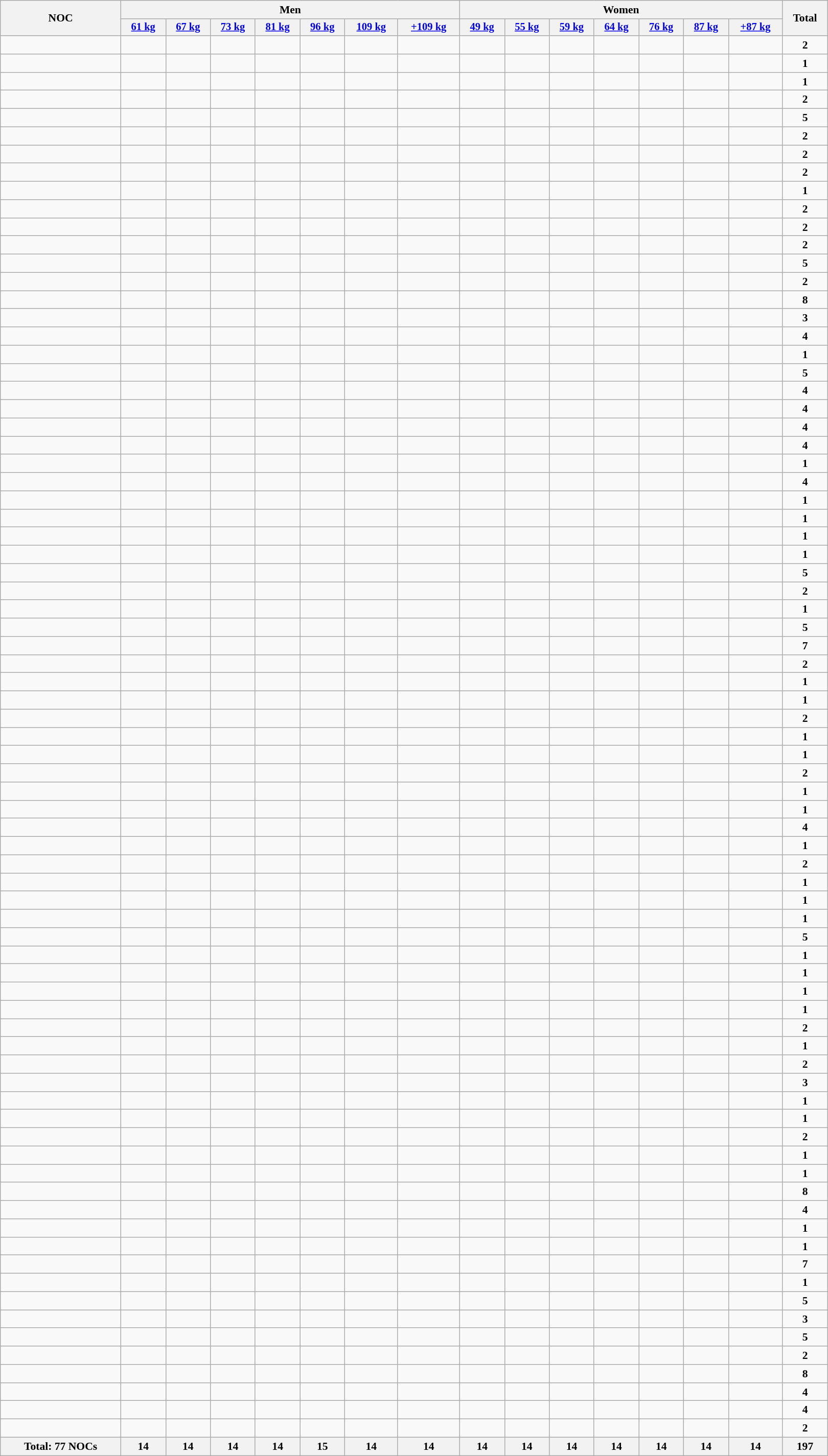<table class="wikitable sortable" width=1080 style="text-align:center; font-size:90%">
<tr>
<th rowspan="2" align=left>NOC</th>
<th colspan="7">Men</th>
<th colspan="7">Women</th>
<th rowspan="2">Total</th>
</tr>
<tr style="font-size:95%">
<th><a href='#'>61 kg</a></th>
<th><a href='#'>67 kg</a></th>
<th><a href='#'>73 kg</a></th>
<th><a href='#'>81 kg</a></th>
<th><a href='#'>96 kg</a></th>
<th><a href='#'>109 kg</a></th>
<th><a href='#'>+109 kg</a></th>
<th><a href='#'>49 kg</a></th>
<th><a href='#'>55 kg</a></th>
<th><a href='#'>59 kg</a></th>
<th><a href='#'>64 kg</a></th>
<th><a href='#'>76 kg</a></th>
<th><a href='#'>87 kg</a></th>
<th><a href='#'>+87 kg</a></th>
</tr>
<tr>
<td align=left></td>
<td></td>
<td></td>
<td></td>
<td></td>
<td></td>
<td></td>
<td></td>
<td></td>
<td></td>
<td></td>
<td></td>
<td></td>
<td></td>
<td></td>
<td><strong>2</strong></td>
</tr>
<tr>
<td align=left></td>
<td></td>
<td></td>
<td></td>
<td></td>
<td></td>
<td></td>
<td></td>
<td></td>
<td></td>
<td></td>
<td></td>
<td></td>
<td></td>
<td></td>
<td><strong>1</strong></td>
</tr>
<tr>
<td align=left></td>
<td></td>
<td></td>
<td></td>
<td></td>
<td></td>
<td></td>
<td></td>
<td></td>
<td></td>
<td></td>
<td></td>
<td></td>
<td></td>
<td></td>
<td><strong>1</strong></td>
</tr>
<tr>
<td align=left></td>
<td></td>
<td></td>
<td></td>
<td></td>
<td></td>
<td></td>
<td></td>
<td></td>
<td></td>
<td></td>
<td></td>
<td></td>
<td></td>
<td></td>
<td><strong>2</strong></td>
</tr>
<tr>
<td align=left></td>
<td></td>
<td></td>
<td></td>
<td></td>
<td></td>
<td></td>
<td></td>
<td></td>
<td></td>
<td></td>
<td></td>
<td></td>
<td></td>
<td></td>
<td><strong>5</strong></td>
</tr>
<tr>
<td align=left></td>
<td></td>
<td></td>
<td></td>
<td></td>
<td></td>
<td></td>
<td></td>
<td></td>
<td></td>
<td></td>
<td></td>
<td></td>
<td></td>
<td></td>
<td><strong>2</strong></td>
</tr>
<tr>
<td align=left></td>
<td></td>
<td></td>
<td></td>
<td></td>
<td></td>
<td></td>
<td></td>
<td></td>
<td></td>
<td></td>
<td></td>
<td></td>
<td></td>
<td></td>
<td><strong>2</strong></td>
</tr>
<tr>
<td align=left></td>
<td></td>
<td></td>
<td></td>
<td></td>
<td></td>
<td></td>
<td></td>
<td></td>
<td></td>
<td></td>
<td></td>
<td></td>
<td></td>
<td></td>
<td><strong>2</strong></td>
</tr>
<tr>
<td align=left></td>
<td></td>
<td></td>
<td></td>
<td></td>
<td></td>
<td></td>
<td></td>
<td></td>
<td></td>
<td></td>
<td></td>
<td></td>
<td></td>
<td></td>
<td><strong>1</strong></td>
</tr>
<tr>
<td align=left></td>
<td></td>
<td></td>
<td></td>
<td></td>
<td></td>
<td></td>
<td></td>
<td></td>
<td></td>
<td></td>
<td></td>
<td></td>
<td></td>
<td></td>
<td><strong>2</strong></td>
</tr>
<tr>
<td align=left></td>
<td></td>
<td></td>
<td></td>
<td></td>
<td></td>
<td></td>
<td></td>
<td></td>
<td></td>
<td></td>
<td></td>
<td></td>
<td></td>
<td></td>
<td><strong>2</strong></td>
</tr>
<tr>
<td align=left></td>
<td></td>
<td></td>
<td></td>
<td></td>
<td></td>
<td></td>
<td></td>
<td></td>
<td></td>
<td></td>
<td></td>
<td></td>
<td></td>
<td></td>
<td><strong>2</strong></td>
</tr>
<tr>
<td align=left></td>
<td></td>
<td></td>
<td></td>
<td></td>
<td></td>
<td></td>
<td></td>
<td></td>
<td></td>
<td></td>
<td></td>
<td></td>
<td></td>
<td></td>
<td><strong>5</strong></td>
</tr>
<tr>
<td align=left></td>
<td></td>
<td></td>
<td></td>
<td></td>
<td></td>
<td></td>
<td></td>
<td></td>
<td></td>
<td></td>
<td></td>
<td></td>
<td></td>
<td></td>
<td><strong>2</strong></td>
</tr>
<tr>
<td align=left></td>
<td></td>
<td></td>
<td></td>
<td></td>
<td></td>
<td></td>
<td></td>
<td></td>
<td></td>
<td></td>
<td></td>
<td></td>
<td></td>
<td></td>
<td><strong>8</strong></td>
</tr>
<tr>
<td align=left></td>
<td></td>
<td></td>
<td></td>
<td></td>
<td></td>
<td></td>
<td></td>
<td></td>
<td></td>
<td></td>
<td></td>
<td></td>
<td></td>
<td></td>
<td><strong>3</strong></td>
</tr>
<tr>
<td align=left></td>
<td></td>
<td></td>
<td></td>
<td></td>
<td></td>
<td></td>
<td></td>
<td></td>
<td></td>
<td></td>
<td></td>
<td></td>
<td></td>
<td></td>
<td><strong>4</strong></td>
</tr>
<tr>
<td align=left></td>
<td></td>
<td></td>
<td></td>
<td></td>
<td></td>
<td></td>
<td></td>
<td></td>
<td></td>
<td></td>
<td></td>
<td></td>
<td></td>
<td></td>
<td><strong>1</strong></td>
</tr>
<tr>
<td align=left></td>
<td></td>
<td></td>
<td></td>
<td></td>
<td></td>
<td></td>
<td></td>
<td></td>
<td></td>
<td></td>
<td></td>
<td></td>
<td></td>
<td></td>
<td><strong>5</strong></td>
</tr>
<tr>
<td align=left></td>
<td></td>
<td></td>
<td></td>
<td></td>
<td></td>
<td></td>
<td></td>
<td></td>
<td></td>
<td></td>
<td></td>
<td></td>
<td></td>
<td></td>
<td><strong>4</strong></td>
</tr>
<tr>
<td align=left></td>
<td></td>
<td></td>
<td></td>
<td></td>
<td></td>
<td></td>
<td></td>
<td></td>
<td></td>
<td></td>
<td></td>
<td></td>
<td></td>
<td></td>
<td><strong>4</strong></td>
</tr>
<tr>
<td align=left></td>
<td></td>
<td></td>
<td></td>
<td></td>
<td></td>
<td></td>
<td></td>
<td></td>
<td></td>
<td></td>
<td></td>
<td></td>
<td></td>
<td></td>
<td><strong>4</strong></td>
</tr>
<tr>
<td align=left></td>
<td></td>
<td></td>
<td></td>
<td></td>
<td></td>
<td></td>
<td></td>
<td></td>
<td></td>
<td></td>
<td></td>
<td></td>
<td></td>
<td></td>
<td><strong>4</strong></td>
</tr>
<tr>
<td align=left></td>
<td></td>
<td></td>
<td></td>
<td></td>
<td></td>
<td></td>
<td></td>
<td></td>
<td></td>
<td></td>
<td></td>
<td></td>
<td></td>
<td></td>
<td><strong>1</strong></td>
</tr>
<tr>
<td align=left></td>
<td></td>
<td></td>
<td></td>
<td></td>
<td></td>
<td></td>
<td></td>
<td></td>
<td></td>
<td></td>
<td></td>
<td></td>
<td></td>
<td></td>
<td><strong>4</strong></td>
</tr>
<tr>
<td align=left></td>
<td></td>
<td></td>
<td></td>
<td></td>
<td></td>
<td></td>
<td></td>
<td></td>
<td></td>
<td></td>
<td></td>
<td></td>
<td></td>
<td></td>
<td><strong>1</strong></td>
</tr>
<tr>
<td align=left></td>
<td></td>
<td></td>
<td></td>
<td></td>
<td></td>
<td></td>
<td></td>
<td></td>
<td></td>
<td></td>
<td></td>
<td></td>
<td></td>
<td></td>
<td><strong>1</strong></td>
</tr>
<tr>
<td align=left></td>
<td></td>
<td></td>
<td></td>
<td></td>
<td></td>
<td></td>
<td></td>
<td></td>
<td></td>
<td></td>
<td></td>
<td></td>
<td></td>
<td></td>
<td><strong>1</strong></td>
</tr>
<tr>
<td align=left></td>
<td></td>
<td></td>
<td></td>
<td></td>
<td></td>
<td></td>
<td></td>
<td></td>
<td></td>
<td></td>
<td></td>
<td></td>
<td></td>
<td></td>
<td><strong>1</strong></td>
</tr>
<tr>
<td align=left></td>
<td></td>
<td></td>
<td></td>
<td></td>
<td></td>
<td></td>
<td></td>
<td></td>
<td></td>
<td></td>
<td></td>
<td></td>
<td></td>
<td></td>
<td><strong>5</strong></td>
</tr>
<tr>
<td align=left></td>
<td></td>
<td></td>
<td></td>
<td></td>
<td></td>
<td></td>
<td></td>
<td></td>
<td></td>
<td></td>
<td></td>
<td></td>
<td></td>
<td></td>
<td><strong>2</strong></td>
</tr>
<tr>
<td align=left></td>
<td></td>
<td></td>
<td></td>
<td></td>
<td></td>
<td></td>
<td></td>
<td></td>
<td></td>
<td></td>
<td></td>
<td></td>
<td></td>
<td></td>
<td><strong>1</strong></td>
</tr>
<tr>
<td align=left></td>
<td></td>
<td></td>
<td></td>
<td></td>
<td></td>
<td></td>
<td></td>
<td></td>
<td></td>
<td></td>
<td></td>
<td></td>
<td></td>
<td></td>
<td><strong>5</strong></td>
</tr>
<tr>
<td align=left></td>
<td></td>
<td></td>
<td></td>
<td></td>
<td></td>
<td></td>
<td></td>
<td></td>
<td></td>
<td></td>
<td></td>
<td></td>
<td></td>
<td></td>
<td><strong>7</strong></td>
</tr>
<tr>
<td align=left></td>
<td></td>
<td></td>
<td></td>
<td></td>
<td></td>
<td></td>
<td></td>
<td></td>
<td></td>
<td></td>
<td></td>
<td></td>
<td></td>
<td></td>
<td><strong>2</strong></td>
</tr>
<tr>
<td align=left></td>
<td></td>
<td></td>
<td></td>
<td></td>
<td></td>
<td></td>
<td></td>
<td></td>
<td></td>
<td></td>
<td></td>
<td></td>
<td></td>
<td></td>
<td><strong>1</strong></td>
</tr>
<tr>
<td align=left></td>
<td></td>
<td></td>
<td></td>
<td></td>
<td></td>
<td></td>
<td></td>
<td></td>
<td></td>
<td></td>
<td></td>
<td></td>
<td></td>
<td></td>
<td><strong>1</strong></td>
</tr>
<tr>
<td align=left></td>
<td></td>
<td></td>
<td></td>
<td></td>
<td></td>
<td></td>
<td></td>
<td></td>
<td></td>
<td></td>
<td></td>
<td></td>
<td></td>
<td></td>
<td><strong>2</strong></td>
</tr>
<tr>
<td align=left></td>
<td></td>
<td></td>
<td></td>
<td></td>
<td></td>
<td></td>
<td></td>
<td></td>
<td></td>
<td></td>
<td></td>
<td></td>
<td></td>
<td></td>
<td><strong>1</strong></td>
</tr>
<tr>
<td align=left></td>
<td></td>
<td></td>
<td></td>
<td></td>
<td></td>
<td></td>
<td></td>
<td></td>
<td></td>
<td></td>
<td></td>
<td></td>
<td></td>
<td></td>
<td><strong>1</strong></td>
</tr>
<tr>
<td align=left></td>
<td></td>
<td></td>
<td></td>
<td></td>
<td></td>
<td></td>
<td></td>
<td></td>
<td></td>
<td></td>
<td></td>
<td></td>
<td></td>
<td></td>
<td><strong>2</strong></td>
</tr>
<tr>
<td align=left></td>
<td></td>
<td></td>
<td></td>
<td></td>
<td></td>
<td></td>
<td></td>
<td></td>
<td></td>
<td></td>
<td></td>
<td></td>
<td></td>
<td></td>
<td><strong>1</strong></td>
</tr>
<tr>
<td align=left></td>
<td></td>
<td></td>
<td></td>
<td></td>
<td></td>
<td></td>
<td></td>
<td></td>
<td></td>
<td></td>
<td></td>
<td></td>
<td></td>
<td></td>
<td><strong>1</strong></td>
</tr>
<tr>
<td align=left></td>
<td></td>
<td></td>
<td></td>
<td></td>
<td></td>
<td></td>
<td></td>
<td></td>
<td></td>
<td></td>
<td></td>
<td></td>
<td></td>
<td></td>
<td><strong>4</strong></td>
</tr>
<tr>
<td align=left></td>
<td></td>
<td></td>
<td></td>
<td></td>
<td></td>
<td></td>
<td></td>
<td></td>
<td></td>
<td></td>
<td></td>
<td></td>
<td></td>
<td></td>
<td><strong>1</strong></td>
</tr>
<tr>
<td align=left></td>
<td></td>
<td></td>
<td></td>
<td></td>
<td></td>
<td></td>
<td></td>
<td></td>
<td></td>
<td></td>
<td></td>
<td></td>
<td></td>
<td></td>
<td><strong>2</strong></td>
</tr>
<tr>
<td align=left></td>
<td></td>
<td></td>
<td></td>
<td></td>
<td></td>
<td></td>
<td></td>
<td></td>
<td></td>
<td></td>
<td></td>
<td></td>
<td></td>
<td></td>
<td><strong>1</strong></td>
</tr>
<tr>
<td align=left></td>
<td></td>
<td></td>
<td></td>
<td></td>
<td></td>
<td></td>
<td></td>
<td></td>
<td></td>
<td></td>
<td></td>
<td></td>
<td></td>
<td></td>
<td><strong>1</strong></td>
</tr>
<tr>
<td align=left></td>
<td></td>
<td></td>
<td></td>
<td></td>
<td></td>
<td></td>
<td></td>
<td></td>
<td></td>
<td></td>
<td></td>
<td></td>
<td></td>
<td></td>
<td><strong>1</strong></td>
</tr>
<tr>
<td align=left></td>
<td></td>
<td></td>
<td></td>
<td></td>
<td></td>
<td></td>
<td></td>
<td></td>
<td></td>
<td></td>
<td></td>
<td></td>
<td></td>
<td></td>
<td><strong>5</strong></td>
</tr>
<tr>
<td align=left></td>
<td></td>
<td></td>
<td></td>
<td></td>
<td></td>
<td></td>
<td></td>
<td></td>
<td></td>
<td></td>
<td></td>
<td></td>
<td></td>
<td></td>
<td><strong>1</strong></td>
</tr>
<tr>
<td align=left></td>
<td></td>
<td></td>
<td></td>
<td></td>
<td></td>
<td></td>
<td></td>
<td></td>
<td></td>
<td></td>
<td></td>
<td></td>
<td></td>
<td></td>
<td><strong>1</strong></td>
</tr>
<tr>
<td align=left></td>
<td></td>
<td></td>
<td></td>
<td></td>
<td></td>
<td></td>
<td></td>
<td></td>
<td></td>
<td></td>
<td></td>
<td></td>
<td></td>
<td></td>
<td><strong>1</strong></td>
</tr>
<tr>
<td align=left></td>
<td></td>
<td></td>
<td></td>
<td></td>
<td></td>
<td></td>
<td></td>
<td></td>
<td></td>
<td></td>
<td></td>
<td></td>
<td></td>
<td></td>
<td><strong>1</strong></td>
</tr>
<tr>
<td align=left></td>
<td></td>
<td></td>
<td></td>
<td></td>
<td></td>
<td></td>
<td></td>
<td></td>
<td></td>
<td></td>
<td></td>
<td></td>
<td></td>
<td></td>
<td><strong>2</strong></td>
</tr>
<tr>
<td align=left></td>
<td></td>
<td></td>
<td></td>
<td></td>
<td></td>
<td></td>
<td></td>
<td></td>
<td></td>
<td></td>
<td></td>
<td></td>
<td></td>
<td></td>
<td><strong>1</strong></td>
</tr>
<tr>
<td align=left></td>
<td></td>
<td></td>
<td></td>
<td></td>
<td></td>
<td></td>
<td></td>
<td></td>
<td></td>
<td></td>
<td></td>
<td></td>
<td></td>
<td></td>
<td><strong>2</strong></td>
</tr>
<tr>
<td align=left></td>
<td></td>
<td></td>
<td></td>
<td></td>
<td></td>
<td></td>
<td></td>
<td></td>
<td></td>
<td></td>
<td></td>
<td></td>
<td></td>
<td></td>
<td><strong>3</strong></td>
</tr>
<tr>
<td align=left></td>
<td></td>
<td></td>
<td></td>
<td></td>
<td></td>
<td></td>
<td></td>
<td></td>
<td></td>
<td></td>
<td></td>
<td></td>
<td></td>
<td></td>
<td><strong>1</strong></td>
</tr>
<tr>
<td align=left></td>
<td></td>
<td></td>
<td></td>
<td></td>
<td></td>
<td></td>
<td></td>
<td></td>
<td></td>
<td></td>
<td></td>
<td></td>
<td></td>
<td></td>
<td><strong>1</strong></td>
</tr>
<tr>
<td align=left></td>
<td></td>
<td></td>
<td></td>
<td></td>
<td></td>
<td></td>
<td></td>
<td></td>
<td></td>
<td></td>
<td></td>
<td></td>
<td></td>
<td></td>
<td><strong>2</strong></td>
</tr>
<tr>
<td align=left></td>
<td></td>
<td></td>
<td></td>
<td></td>
<td></td>
<td></td>
<td></td>
<td></td>
<td></td>
<td></td>
<td></td>
<td></td>
<td></td>
<td></td>
<td><strong>1</strong></td>
</tr>
<tr>
<td align=left></td>
<td></td>
<td></td>
<td></td>
<td></td>
<td></td>
<td></td>
<td></td>
<td></td>
<td></td>
<td></td>
<td></td>
<td></td>
<td></td>
<td></td>
<td><strong>1</strong></td>
</tr>
<tr>
<td align=left></td>
<td></td>
<td></td>
<td></td>
<td></td>
<td></td>
<td></td>
<td></td>
<td></td>
<td></td>
<td></td>
<td></td>
<td></td>
<td></td>
<td></td>
<td><strong>8</strong></td>
</tr>
<tr>
<td align=left></td>
<td></td>
<td></td>
<td></td>
<td></td>
<td></td>
<td></td>
<td></td>
<td></td>
<td></td>
<td></td>
<td></td>
<td></td>
<td></td>
<td></td>
<td><strong>4</strong></td>
</tr>
<tr>
<td align=left></td>
<td></td>
<td></td>
<td></td>
<td></td>
<td></td>
<td></td>
<td></td>
<td></td>
<td></td>
<td></td>
<td></td>
<td></td>
<td></td>
<td></td>
<td><strong>1</strong></td>
</tr>
<tr>
<td align=left></td>
<td></td>
<td></td>
<td></td>
<td></td>
<td></td>
<td></td>
<td></td>
<td></td>
<td></td>
<td></td>
<td></td>
<td></td>
<td></td>
<td></td>
<td><strong>1</strong></td>
</tr>
<tr>
<td align=left></td>
<td></td>
<td></td>
<td></td>
<td></td>
<td></td>
<td></td>
<td></td>
<td></td>
<td></td>
<td></td>
<td></td>
<td></td>
<td></td>
<td></td>
<td><strong>7</strong></td>
</tr>
<tr>
<td align=left></td>
<td></td>
<td></td>
<td></td>
<td></td>
<td></td>
<td></td>
<td></td>
<td></td>
<td></td>
<td></td>
<td></td>
<td></td>
<td></td>
<td></td>
<td><strong>1</strong></td>
</tr>
<tr>
<td align=left></td>
<td></td>
<td></td>
<td></td>
<td></td>
<td></td>
<td></td>
<td></td>
<td></td>
<td></td>
<td></td>
<td></td>
<td></td>
<td></td>
<td></td>
<td><strong>5</strong></td>
</tr>
<tr>
<td align=left></td>
<td></td>
<td></td>
<td></td>
<td></td>
<td></td>
<td></td>
<td></td>
<td></td>
<td></td>
<td></td>
<td></td>
<td></td>
<td></td>
<td></td>
<td><strong>3</strong></td>
</tr>
<tr>
<td align=left></td>
<td></td>
<td></td>
<td></td>
<td></td>
<td></td>
<td></td>
<td></td>
<td></td>
<td></td>
<td></td>
<td></td>
<td></td>
<td></td>
<td></td>
<td><strong>5</strong></td>
</tr>
<tr>
<td align=left></td>
<td></td>
<td></td>
<td></td>
<td></td>
<td></td>
<td></td>
<td></td>
<td></td>
<td></td>
<td></td>
<td></td>
<td></td>
<td></td>
<td></td>
<td><strong>2</strong></td>
</tr>
<tr>
<td align=left></td>
<td></td>
<td></td>
<td></td>
<td></td>
<td></td>
<td></td>
<td></td>
<td></td>
<td></td>
<td></td>
<td></td>
<td></td>
<td></td>
<td></td>
<td><strong>8</strong></td>
</tr>
<tr>
<td align=left></td>
<td></td>
<td></td>
<td></td>
<td></td>
<td></td>
<td></td>
<td></td>
<td></td>
<td></td>
<td></td>
<td></td>
<td></td>
<td></td>
<td></td>
<td><strong>4</strong></td>
</tr>
<tr>
<td align=left></td>
<td></td>
<td></td>
<td></td>
<td></td>
<td></td>
<td></td>
<td></td>
<td></td>
<td></td>
<td></td>
<td></td>
<td></td>
<td></td>
<td></td>
<td><strong>4</strong></td>
</tr>
<tr>
<td align=left></td>
<td></td>
<td></td>
<td></td>
<td></td>
<td></td>
<td></td>
<td></td>
<td></td>
<td></td>
<td></td>
<td></td>
<td></td>
<td></td>
<td></td>
<td><strong>2</strong></td>
</tr>
<tr>
<th>Total: 77 NOCs</th>
<th>14</th>
<th>14</th>
<th>14</th>
<th>14</th>
<th>15</th>
<th>14</th>
<th>14</th>
<th>14</th>
<th>14</th>
<th>14</th>
<th>14</th>
<th>14</th>
<th>14</th>
<th>14</th>
<th>197</th>
</tr>
</table>
